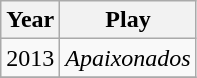<table class="wikitable">
<tr>
<th>Year</th>
<th>Play</th>
</tr>
<tr>
<td>2013</td>
<td><em>Apaixonados</em></td>
</tr>
<tr>
</tr>
</table>
